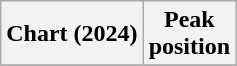<table class="wikitable plainrowheaders" style="text-align:center">
<tr>
<th scope="col">Chart (2024)</th>
<th scope="col">Peak<br>position</th>
</tr>
<tr>
</tr>
</table>
